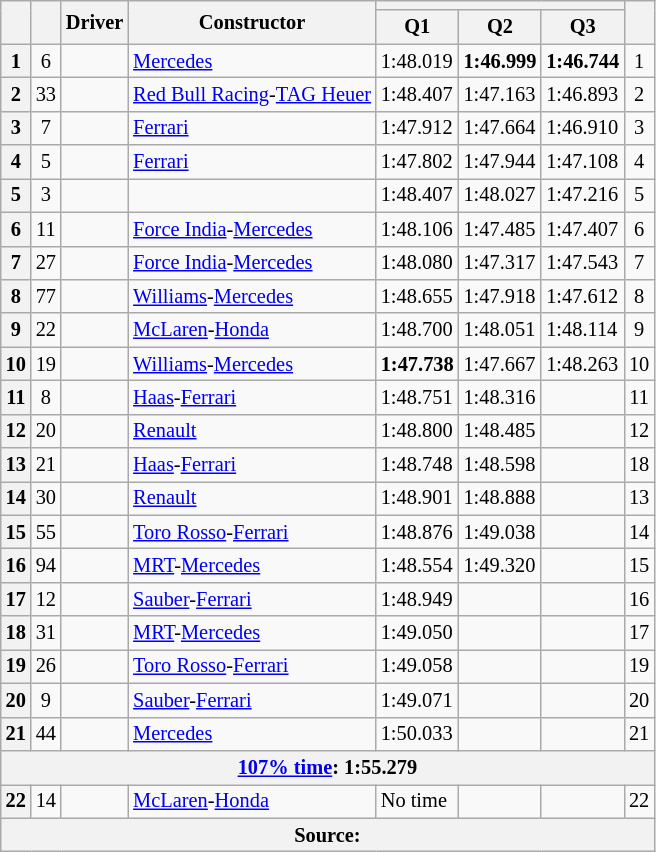<table class="wikitable sortable" style="font-size: 85%;">
<tr>
<th rowspan="2"></th>
<th rowspan="2"></th>
<th rowspan="2">Driver</th>
<th rowspan="2">Constructor</th>
<th colspan="3"></th>
<th rowspan="2"></th>
</tr>
<tr>
<th>Q1</th>
<th>Q2</th>
<th>Q3</th>
</tr>
<tr>
<th>1</th>
<td align="center">6</td>
<td></td>
<td><a href='#'>Mercedes</a></td>
<td>1:48.019</td>
<td><strong>1:46.999</strong></td>
<td><strong>1:46.744</strong></td>
<td align="center">1</td>
</tr>
<tr>
<th>2</th>
<td align="center">33</td>
<td></td>
<td><a href='#'>Red Bull Racing</a>-<a href='#'>TAG Heuer</a></td>
<td>1:48.407</td>
<td>1:47.163</td>
<td>1:46.893</td>
<td align="center">2</td>
</tr>
<tr>
<th>3</th>
<td align="center">7</td>
<td></td>
<td><a href='#'>Ferrari</a></td>
<td>1:47.912</td>
<td>1:47.664</td>
<td>1:46.910</td>
<td align="center">3</td>
</tr>
<tr>
<th>4</th>
<td align="center">5</td>
<td></td>
<td><a href='#'>Ferrari</a></td>
<td>1:47.802</td>
<td>1:47.944</td>
<td>1:47.108</td>
<td align="center">4</td>
</tr>
<tr>
<th>5</th>
<td align="center">3</td>
<td></td>
<td></td>
<td>1:48.407</td>
<td>1:48.027</td>
<td>1:47.216</td>
<td align="center">5</td>
</tr>
<tr>
<th>6</th>
<td align="center">11</td>
<td></td>
<td><a href='#'>Force India</a>-<a href='#'>Mercedes</a></td>
<td>1:48.106</td>
<td>1:47.485</td>
<td>1:47.407</td>
<td align="center">6</td>
</tr>
<tr>
<th>7</th>
<td align="center">27</td>
<td></td>
<td><a href='#'>Force India</a>-<a href='#'>Mercedes</a></td>
<td>1:48.080</td>
<td>1:47.317</td>
<td>1:47.543</td>
<td align="center">7</td>
</tr>
<tr>
<th>8</th>
<td align="center">77</td>
<td></td>
<td><a href='#'>Williams</a>-<a href='#'>Mercedes</a></td>
<td>1:48.655</td>
<td>1:47.918</td>
<td>1:47.612</td>
<td align="center">8</td>
</tr>
<tr>
<th>9</th>
<td align="center">22</td>
<td></td>
<td><a href='#'>McLaren</a>-<a href='#'>Honda</a></td>
<td>1:48.700</td>
<td>1:48.051</td>
<td>1:48.114</td>
<td align="center">9</td>
</tr>
<tr>
<th>10</th>
<td align="center">19</td>
<td></td>
<td><a href='#'>Williams</a>-<a href='#'>Mercedes</a></td>
<td><strong>1:47.738</strong></td>
<td>1:47.667</td>
<td>1:48.263</td>
<td align="center">10</td>
</tr>
<tr>
<th>11</th>
<td align="center">8</td>
<td></td>
<td><a href='#'>Haas</a>-<a href='#'>Ferrari</a></td>
<td>1:48.751</td>
<td>1:48.316</td>
<td></td>
<td align="center">11</td>
</tr>
<tr>
<th>12</th>
<td align="center">20</td>
<td></td>
<td><a href='#'>Renault</a></td>
<td>1:48.800</td>
<td>1:48.485</td>
<td></td>
<td align="center">12</td>
</tr>
<tr>
<th>13</th>
<td align="center">21</td>
<td></td>
<td><a href='#'>Haas</a>-<a href='#'>Ferrari</a></td>
<td>1:48.748</td>
<td>1:48.598</td>
<td></td>
<td align="center">18</td>
</tr>
<tr>
<th>14</th>
<td align="center">30</td>
<td></td>
<td><a href='#'>Renault</a></td>
<td>1:48.901</td>
<td>1:48.888</td>
<td></td>
<td align="center">13</td>
</tr>
<tr>
<th>15</th>
<td align="center">55</td>
<td></td>
<td><a href='#'>Toro Rosso</a>-<a href='#'>Ferrari</a></td>
<td>1:48.876</td>
<td>1:49.038</td>
<td></td>
<td align="center">14</td>
</tr>
<tr>
<th>16</th>
<td align="center">94</td>
<td></td>
<td><a href='#'>MRT</a>-<a href='#'>Mercedes</a></td>
<td>1:48.554</td>
<td>1:49.320</td>
<td></td>
<td align="center">15</td>
</tr>
<tr>
<th>17</th>
<td align="center">12</td>
<td></td>
<td><a href='#'>Sauber</a>-<a href='#'>Ferrari</a></td>
<td>1:48.949</td>
<td></td>
<td></td>
<td align="center">16</td>
</tr>
<tr>
<th>18</th>
<td align="center">31</td>
<td></td>
<td><a href='#'>MRT</a>-<a href='#'>Mercedes</a></td>
<td>1:49.050</td>
<td></td>
<td></td>
<td align="center">17</td>
</tr>
<tr>
<th>19</th>
<td align="center">26</td>
<td></td>
<td><a href='#'>Toro Rosso</a>-<a href='#'>Ferrari</a></td>
<td>1:49.058</td>
<td></td>
<td></td>
<td align="center">19</td>
</tr>
<tr>
<th>20</th>
<td align="center">9</td>
<td></td>
<td><a href='#'>Sauber</a>-<a href='#'>Ferrari</a></td>
<td>1:49.071</td>
<td></td>
<td></td>
<td align="center">20</td>
</tr>
<tr>
<th>21</th>
<td align="center">44</td>
<td></td>
<td><a href='#'>Mercedes</a></td>
<td>1:50.033</td>
<td></td>
<td></td>
<td align="center">21</td>
</tr>
<tr>
<th colspan="8"><a href='#'>107% time</a>: 1:55.279</th>
</tr>
<tr>
<th>22</th>
<td align="center">14</td>
<td></td>
<td><a href='#'>McLaren</a>-<a href='#'>Honda</a></td>
<td>No time</td>
<td></td>
<td></td>
<td align="center">22</td>
</tr>
<tr>
<th colspan="8">Source:</th>
</tr>
</table>
